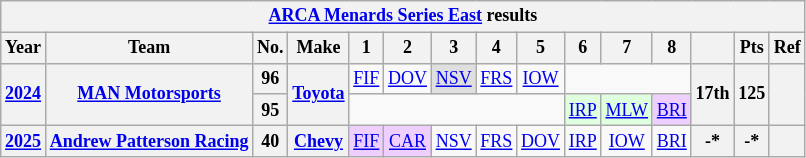<table class="wikitable" style="text-align:center; font-size:75%">
<tr>
<th colspan=15><a href='#'>ARCA Menards Series East</a> results</th>
</tr>
<tr>
<th>Year</th>
<th>Team</th>
<th>No.</th>
<th>Make</th>
<th>1</th>
<th>2</th>
<th>3</th>
<th>4</th>
<th>5</th>
<th>6</th>
<th>7</th>
<th>8</th>
<th></th>
<th>Pts</th>
<th>Ref</th>
</tr>
<tr>
<th rowspan=2><a href='#'>2024</a></th>
<th rowspan=2><a href='#'>MAN Motorsports</a></th>
<th>96</th>
<th rowspan=2><a href='#'>Toyota</a></th>
<td><a href='#'>FIF</a></td>
<td><a href='#'>DOV</a></td>
<td style="background:#DFDFDF;"><a href='#'>NSV</a><br></td>
<td><a href='#'>FRS</a></td>
<td><a href='#'>IOW</a></td>
<td colspan=3></td>
<th rowspan=2>17th</th>
<th rowspan=2>125</th>
<th rowspan=2></th>
</tr>
<tr>
<th>95</th>
<td colspan=5></td>
<td style="background:#DFFFDF;"><a href='#'>IRP</a><br></td>
<td style="background:#DFFFDF;"><a href='#'>MLW</a><br></td>
<td style="background:#EFCFFF;"><a href='#'>BRI</a><br></td>
</tr>
<tr>
<th><a href='#'>2025</a></th>
<th><a href='#'>Andrew Patterson Racing</a></th>
<th>40</th>
<th><a href='#'>Chevy</a></th>
<td style="background:#EFCFFF;"><a href='#'>FIF</a><br></td>
<td style="background:#EFCFFF;"><a href='#'>CAR</a><br></td>
<td><a href='#'>NSV</a></td>
<td><a href='#'>FRS</a></td>
<td><a href='#'>DOV</a></td>
<td><a href='#'>IRP</a></td>
<td><a href='#'>IOW</a></td>
<td><a href='#'>BRI</a></td>
<th>-*</th>
<th>-*</th>
<th></th>
</tr>
</table>
